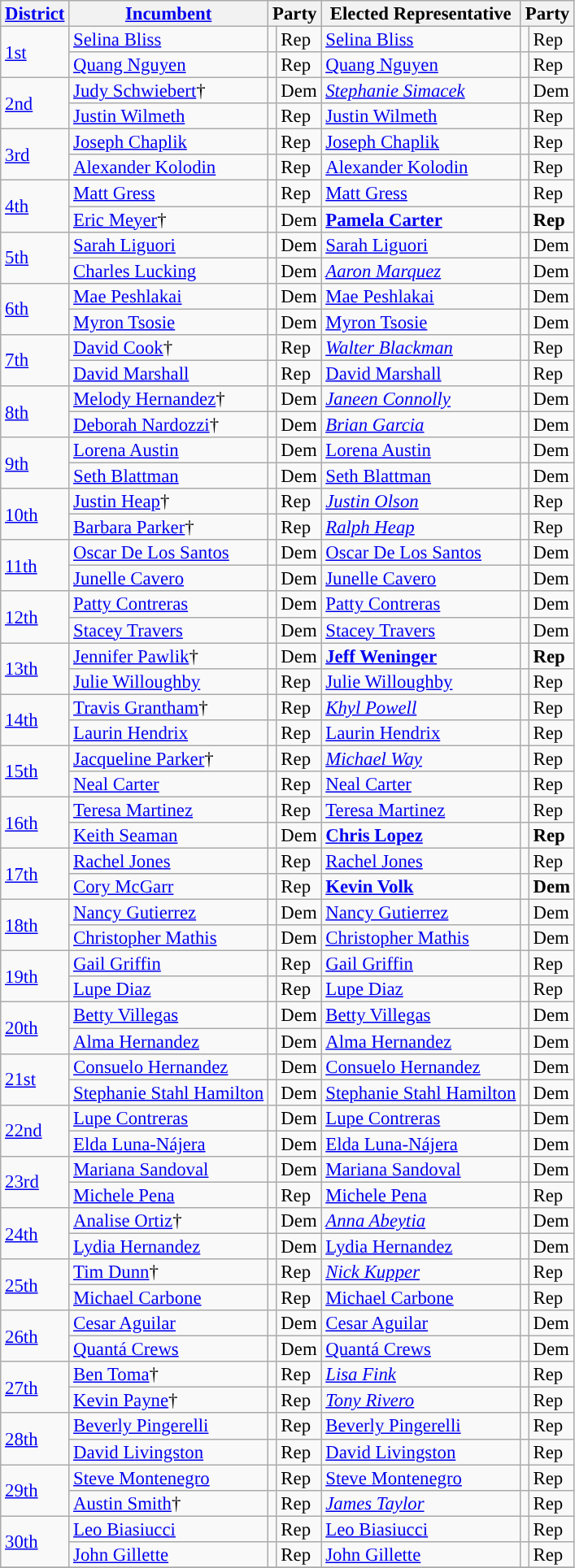<table class="sortable wikitable" style="font-size:95%;line-height:14px;">
<tr>
<th><a href='#'>District</a></th>
<th class="unsortable"><a href='#'>Incumbent</a></th>
<th colspan="2">Party</th>
<th class="unsortable">Elected Representative</th>
<th colspan="2">Party</th>
</tr>
<tr>
<td rowspan="2"><a href='#'>1st</a></td>
<td><a href='#'>Selina Bliss</a></td>
<td style="background:"></td>
<td>Rep</td>
<td><a href='#'>Selina Bliss</a></td>
<td style="background:"></td>
<td>Rep</td>
</tr>
<tr>
<td><a href='#'>Quang Nguyen</a></td>
<td style="background:"></td>
<td>Rep</td>
<td><a href='#'>Quang Nguyen</a></td>
<td style="background:"></td>
<td>Rep</td>
</tr>
<tr>
<td rowspan="2"><a href='#'>2nd</a></td>
<td><a href='#'>Judy Schwiebert</a>†</td>
<td style="background:"></td>
<td>Dem</td>
<td><em><a href='#'>Stephanie Simacek</a></em></td>
<td style="background:"></td>
<td>Dem</td>
</tr>
<tr>
<td><a href='#'>Justin Wilmeth</a></td>
<td style="background:"></td>
<td>Rep</td>
<td><a href='#'>Justin Wilmeth</a></td>
<td style="background:"></td>
<td>Rep</td>
</tr>
<tr>
<td rowspan="2"><a href='#'>3rd</a></td>
<td><a href='#'>Joseph Chaplik</a></td>
<td style="background:"></td>
<td>Rep</td>
<td><a href='#'>Joseph Chaplik</a></td>
<td style="background:"></td>
<td>Rep</td>
</tr>
<tr>
<td><a href='#'>Alexander Kolodin</a></td>
<td style="background:"></td>
<td>Rep</td>
<td><a href='#'>Alexander Kolodin</a></td>
<td style="background:"></td>
<td>Rep</td>
</tr>
<tr>
<td rowspan="2"><a href='#'>4th</a></td>
<td><a href='#'>Matt Gress</a></td>
<td style="background:"></td>
<td>Rep</td>
<td><a href='#'>Matt Gress</a></td>
<td style="background:"></td>
<td>Rep</td>
</tr>
<tr>
<td><a href='#'>Eric Meyer</a>†</td>
<td style="background:"></td>
<td>Dem</td>
<td><strong><a href='#'>Pamela Carter</a></strong></td>
<td style="background:"></td>
<td><strong>Rep</strong></td>
</tr>
<tr>
<td rowspan="2"><a href='#'>5th</a></td>
<td><a href='#'>Sarah Liguori</a></td>
<td style="background:"></td>
<td>Dem</td>
<td><a href='#'>Sarah Liguori</a></td>
<td style="background:"></td>
<td>Dem</td>
</tr>
<tr>
<td><a href='#'>Charles Lucking</a></td>
<td style="background:"></td>
<td>Dem</td>
<td><em><a href='#'>Aaron Marquez</a></em></td>
<td style="background:"></td>
<td>Dem</td>
</tr>
<tr>
<td rowspan="2"><a href='#'>6th</a></td>
<td><a href='#'>Mae Peshlakai</a></td>
<td style="background:"></td>
<td>Dem</td>
<td><a href='#'>Mae Peshlakai</a></td>
<td style="background:"></td>
<td>Dem</td>
</tr>
<tr>
<td><a href='#'>Myron Tsosie</a></td>
<td style="background:"></td>
<td>Dem</td>
<td><a href='#'>Myron Tsosie</a></td>
<td style="background:"></td>
<td>Dem</td>
</tr>
<tr>
<td rowspan="2"><a href='#'>7th</a></td>
<td><a href='#'>David Cook</a>†</td>
<td style="background:"></td>
<td>Rep</td>
<td><em><a href='#'>Walter Blackman</a></em></td>
<td style="background:"></td>
<td>Rep</td>
</tr>
<tr>
<td><a href='#'>David Marshall</a></td>
<td style="background:"></td>
<td>Rep</td>
<td><a href='#'>David Marshall</a></td>
<td style="background:"></td>
<td>Rep</td>
</tr>
<tr>
<td rowspan="2"><a href='#'>8th</a></td>
<td><a href='#'>Melody Hernandez</a>†</td>
<td style="background:"></td>
<td>Dem</td>
<td><em><a href='#'>Janeen Connolly</a></em></td>
<td style="background:"></td>
<td>Dem</td>
</tr>
<tr>
<td><a href='#'>Deborah Nardozzi</a>†</td>
<td style="background:"></td>
<td>Dem</td>
<td><em><a href='#'>Brian Garcia</a></em></td>
<td style="background:"></td>
<td>Dem</td>
</tr>
<tr>
<td rowspan="2"><a href='#'>9th</a></td>
<td><a href='#'>Lorena Austin</a></td>
<td style="background:"></td>
<td>Dem</td>
<td><a href='#'>Lorena Austin</a></td>
<td style="background:"></td>
<td>Dem</td>
</tr>
<tr>
<td><a href='#'>Seth Blattman</a></td>
<td style="background:"></td>
<td>Dem</td>
<td><a href='#'>Seth Blattman</a></td>
<td style="background:"></td>
<td>Dem</td>
</tr>
<tr>
<td rowspan="2"><a href='#'>10th</a></td>
<td><a href='#'>Justin Heap</a>†</td>
<td style="background:"></td>
<td>Rep</td>
<td><em><a href='#'>Justin Olson</a></em></td>
<td style="background:"></td>
<td>Rep</td>
</tr>
<tr>
<td><a href='#'>Barbara Parker</a>†</td>
<td style="background:"></td>
<td>Rep</td>
<td><em><a href='#'>Ralph Heap</a></em></td>
<td style="background:"></td>
<td>Rep</td>
</tr>
<tr>
<td rowspan="2"><a href='#'>11th</a></td>
<td><a href='#'>Oscar De Los Santos</a></td>
<td style="background:"></td>
<td>Dem</td>
<td><a href='#'>Oscar De Los Santos</a></td>
<td style="background:"></td>
<td>Dem</td>
</tr>
<tr>
<td><a href='#'>Junelle Cavero</a></td>
<td style="background:"></td>
<td>Dem</td>
<td><a href='#'>Junelle Cavero</a></td>
<td style="background:"></td>
<td>Dem</td>
</tr>
<tr>
<td rowspan="2"><a href='#'>12th</a></td>
<td><a href='#'>Patty Contreras</a></td>
<td style="background:"></td>
<td>Dem</td>
<td><a href='#'>Patty Contreras</a></td>
<td style="background:"></td>
<td>Dem</td>
</tr>
<tr>
<td><a href='#'>Stacey Travers</a></td>
<td style="background:"></td>
<td>Dem</td>
<td><a href='#'>Stacey Travers</a></td>
<td style="background:"></td>
<td>Dem</td>
</tr>
<tr>
<td rowspan="2"><a href='#'>13th</a></td>
<td><a href='#'>Jennifer Pawlik</a>†</td>
<td style="background:"></td>
<td>Dem</td>
<td><strong><a href='#'>Jeff Weninger</a></strong></td>
<td style="background:"></td>
<td><strong>Rep</strong></td>
</tr>
<tr>
<td><a href='#'>Julie Willoughby</a></td>
<td style="background:"></td>
<td>Rep</td>
<td><a href='#'>Julie Willoughby</a></td>
<td style="background:"></td>
<td>Rep</td>
</tr>
<tr>
<td rowspan="2"><a href='#'>14th</a></td>
<td><a href='#'>Travis Grantham</a>†</td>
<td style="background:"></td>
<td>Rep</td>
<td><em><a href='#'>Khyl Powell</a></em></td>
<td style="background:"></td>
<td>Rep</td>
</tr>
<tr>
<td><a href='#'>Laurin Hendrix</a></td>
<td style="background:"></td>
<td>Rep</td>
<td><a href='#'>Laurin Hendrix</a></td>
<td style="background:"></td>
<td>Rep</td>
</tr>
<tr>
<td rowspan="2"><a href='#'>15th</a></td>
<td><a href='#'>Jacqueline Parker</a>†</td>
<td style="background:"></td>
<td>Rep</td>
<td><em><a href='#'>Michael Way</a></em></td>
<td style="background:"></td>
<td>Rep</td>
</tr>
<tr>
<td><a href='#'>Neal Carter</a></td>
<td style="background:"></td>
<td>Rep</td>
<td><a href='#'>Neal Carter</a></td>
<td style="background:"></td>
<td>Rep</td>
</tr>
<tr>
<td rowspan="2"><a href='#'>16th</a></td>
<td><a href='#'>Teresa Martinez</a></td>
<td style="background:"></td>
<td>Rep</td>
<td><a href='#'>Teresa Martinez</a></td>
<td style="background:"></td>
<td>Rep</td>
</tr>
<tr>
<td><a href='#'>Keith Seaman</a></td>
<td style="background:"></td>
<td>Dem</td>
<td><strong><a href='#'>Chris Lopez</a></strong></td>
<td style="background:"></td>
<td><strong>Rep</strong></td>
</tr>
<tr>
<td rowspan="2"><a href='#'>17th</a></td>
<td><a href='#'>Rachel Jones</a></td>
<td style="background:"></td>
<td>Rep</td>
<td><a href='#'>Rachel Jones</a></td>
<td style="background:"></td>
<td>Rep</td>
</tr>
<tr>
<td><a href='#'>Cory McGarr</a></td>
<td style="background:"></td>
<td>Rep</td>
<td><strong><a href='#'>Kevin Volk</a></strong></td>
<td style="background:"></td>
<td><strong>Dem</strong></td>
</tr>
<tr>
<td rowspan="2"><a href='#'>18th</a></td>
<td><a href='#'>Nancy Gutierrez</a></td>
<td style="background:"></td>
<td>Dem</td>
<td><a href='#'>Nancy Gutierrez</a></td>
<td style="background:"></td>
<td>Dem</td>
</tr>
<tr>
<td><a href='#'>Christopher Mathis</a></td>
<td style="background:"></td>
<td>Dem</td>
<td><a href='#'>Christopher Mathis</a></td>
<td style="background:"></td>
<td>Dem</td>
</tr>
<tr>
<td rowspan="2"><a href='#'>19th</a></td>
<td><a href='#'>Gail Griffin</a></td>
<td style="background:"></td>
<td>Rep</td>
<td><a href='#'>Gail Griffin</a></td>
<td style="background:"></td>
<td>Rep</td>
</tr>
<tr>
<td><a href='#'>Lupe Diaz</a></td>
<td style="background:"></td>
<td>Rep</td>
<td><a href='#'>Lupe Diaz</a></td>
<td style="background:"></td>
<td>Rep</td>
</tr>
<tr>
<td rowspan="2"><a href='#'>20th</a></td>
<td><a href='#'>Betty Villegas</a></td>
<td style="background:"></td>
<td>Dem</td>
<td><a href='#'>Betty Villegas</a></td>
<td style="background:"></td>
<td>Dem</td>
</tr>
<tr>
<td><a href='#'>Alma Hernandez</a></td>
<td style="background:"></td>
<td>Dem</td>
<td><a href='#'>Alma Hernandez</a></td>
<td style="background:"></td>
<td>Dem</td>
</tr>
<tr>
<td rowspan="2"><a href='#'>21st</a></td>
<td><a href='#'>Consuelo Hernandez</a></td>
<td style="background:"></td>
<td>Dem</td>
<td><a href='#'>Consuelo Hernandez</a></td>
<td style="background:"></td>
<td>Dem</td>
</tr>
<tr>
<td><a href='#'>Stephanie Stahl Hamilton</a></td>
<td style="background:"></td>
<td>Dem</td>
<td><a href='#'>Stephanie Stahl Hamilton</a></td>
<td style="background:"></td>
<td>Dem</td>
</tr>
<tr>
<td rowspan="2"><a href='#'>22nd</a></td>
<td><a href='#'>Lupe Contreras</a></td>
<td style="background:"></td>
<td>Dem</td>
<td><a href='#'>Lupe Contreras</a></td>
<td style="background:"></td>
<td>Dem</td>
</tr>
<tr>
<td><a href='#'>Elda Luna-Nájera</a></td>
<td style="background:"></td>
<td>Dem</td>
<td><a href='#'>Elda Luna-Nájera</a></td>
<td style="background:"></td>
<td>Dem</td>
</tr>
<tr>
<td rowspan="2"><a href='#'>23rd</a></td>
<td><a href='#'>Mariana Sandoval</a></td>
<td style="background:"></td>
<td>Dem</td>
<td><a href='#'>Mariana Sandoval</a></td>
<td style="background:"></td>
<td>Dem</td>
</tr>
<tr>
<td><a href='#'>Michele Pena</a></td>
<td style="background:"></td>
<td>Rep</td>
<td><a href='#'>Michele Pena</a></td>
<td style="background:"></td>
<td>Rep</td>
</tr>
<tr>
<td rowspan="2"><a href='#'>24th</a></td>
<td><a href='#'>Analise Ortiz</a>†</td>
<td style="background:"></td>
<td>Dem</td>
<td><em><a href='#'>Anna Abeytia</a></em></td>
<td style="background:"></td>
<td>Dem</td>
</tr>
<tr>
<td><a href='#'>Lydia Hernandez</a></td>
<td style="background:"></td>
<td>Dem</td>
<td><a href='#'>Lydia Hernandez</a></td>
<td style="background:"></td>
<td>Dem</td>
</tr>
<tr>
<td rowspan="2"><a href='#'>25th</a></td>
<td><a href='#'>Tim Dunn</a>†</td>
<td style="background:"></td>
<td>Rep</td>
<td><em><a href='#'>Nick Kupper</a></em></td>
<td style="background:"></td>
<td>Rep</td>
</tr>
<tr>
<td><a href='#'>Michael Carbone</a></td>
<td style="background:"></td>
<td>Rep</td>
<td><a href='#'>Michael Carbone</a></td>
<td style="background:"></td>
<td>Rep</td>
</tr>
<tr>
<td rowspan="2"><a href='#'>26th</a></td>
<td><a href='#'>Cesar Aguilar</a></td>
<td style="background:"></td>
<td>Dem</td>
<td><a href='#'>Cesar Aguilar</a></td>
<td style="background:"></td>
<td>Dem</td>
</tr>
<tr>
<td><a href='#'>Quantá Crews</a></td>
<td style="background:"></td>
<td>Dem</td>
<td><a href='#'>Quantá Crews</a></td>
<td style="background:"></td>
<td>Dem</td>
</tr>
<tr>
<td rowspan="2"><a href='#'>27th</a></td>
<td><a href='#'>Ben Toma</a>†</td>
<td style="background:"></td>
<td>Rep</td>
<td><em><a href='#'>Lisa Fink</a></em></td>
<td style="background:"></td>
<td>Rep</td>
</tr>
<tr>
<td><a href='#'>Kevin Payne</a>†</td>
<td style="background:"></td>
<td>Rep</td>
<td><em><a href='#'>Tony Rivero</a></em></td>
<td style="background:"></td>
<td>Rep</td>
</tr>
<tr>
<td rowspan="2"><a href='#'>28th</a></td>
<td><a href='#'>Beverly Pingerelli</a></td>
<td style="background:"></td>
<td>Rep</td>
<td><a href='#'>Beverly Pingerelli</a></td>
<td style="background:"></td>
<td>Rep</td>
</tr>
<tr>
<td><a href='#'>David Livingston</a></td>
<td style="background:"></td>
<td>Rep</td>
<td><a href='#'>David Livingston</a></td>
<td style="background:"></td>
<td>Rep</td>
</tr>
<tr>
<td rowspan="2"><a href='#'>29th</a></td>
<td><a href='#'>Steve Montenegro</a></td>
<td style="background:"></td>
<td>Rep</td>
<td><a href='#'>Steve Montenegro</a></td>
<td style="background:"></td>
<td>Rep</td>
</tr>
<tr>
<td><a href='#'>Austin Smith</a>†</td>
<td style="background:"></td>
<td>Rep</td>
<td><em><a href='#'>James Taylor</a></em></td>
<td style="background:"></td>
<td>Rep</td>
</tr>
<tr>
<td rowspan="2"><a href='#'>30th</a></td>
<td><a href='#'>Leo Biasiucci</a></td>
<td style="background:"></td>
<td>Rep</td>
<td><a href='#'>Leo Biasiucci</a></td>
<td style="background:"></td>
<td>Rep</td>
</tr>
<tr>
<td><a href='#'>John Gillette</a></td>
<td style="background:"></td>
<td>Rep</td>
<td><a href='#'>John Gillette</a></td>
<td style="background:"></td>
<td>Rep</td>
</tr>
<tr>
</tr>
</table>
